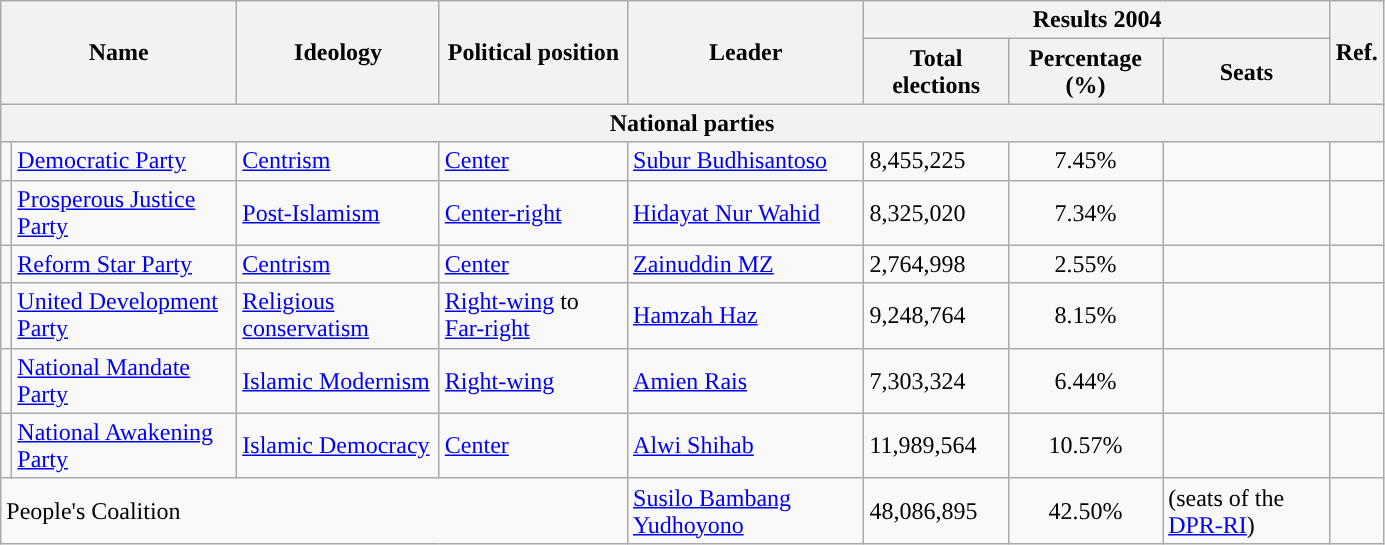<table class="wikitable" style="width:73%;">
<tr>
<th colspan="2" rowspan="2">Name</th>
<th rowspan="2">Ideology</th>
<th rowspan="2">Political position</th>
<th rowspan="2">Leader</th>
<th colspan="3">Results 2004</th>
<th rowspan="2">Ref.</th>
</tr>
<tr>
<th>Total elections</th>
<th>Percentage (%)</th>
<th>Seats</th>
</tr>
<tr>
<th colspan="9">National parties</th>
</tr>
<tr>
<td style="background:"></td>
<td><a href='#'>Democratic Party</a></td>
<td><a href='#'>Centrism</a></td>
<td><a href='#'>Center</a></td>
<td><a href='#'>Subur Budhisantoso</a></td>
<td>8,455,225</td>
<td style="text-align:center;">7.45%</td>
<td></td>
<td></td>
</tr>
<tr>
<td style="background:"></td>
<td><a href='#'>Prosperous Justice Party</a></td>
<td><a href='#'>Post-Islamism</a></td>
<td><a href='#'>Center-right</a></td>
<td><a href='#'>Hidayat Nur Wahid</a></td>
<td>8,325,020</td>
<td style="text-align:center;">7.34%</td>
<td></td>
<td></td>
</tr>
<tr>
<td style="background:"></td>
<td><a href='#'>Reform Star Party</a></td>
<td><a href='#'>Centrism</a></td>
<td><a href='#'>Center</a></td>
<td><a href='#'>Zainuddin MZ</a></td>
<td>2,764,998</td>
<td style="text-align:center;">2.55%</td>
<td></td>
<td></td>
</tr>
<tr>
<td style="background:"></td>
<td><a href='#'>United Development Party</a></td>
<td><a href='#'>Religious conservatism</a></td>
<td><a href='#'>Right-wing</a> to <a href='#'>Far-right</a></td>
<td><a href='#'>Hamzah Haz</a></td>
<td>9,248,764</td>
<td style="text-align:center;">8.15%</td>
<td></td>
<td></td>
</tr>
<tr>
<td style="background:"></td>
<td><a href='#'>National Mandate Party</a></td>
<td><a href='#'>Islamic Modernism</a></td>
<td><a href='#'>Right-wing</a></td>
<td><a href='#'>Amien Rais</a></td>
<td>7,303,324</td>
<td style="text-align:center;">6.44%</td>
<td></td>
<td></td>
</tr>
<tr>
<td style="background:"></td>
<td><a href='#'>National Awakening Party</a></td>
<td><a href='#'>Islamic Democracy</a></td>
<td><a href='#'>Center</a></td>
<td><a href='#'>Alwi Shihab</a></td>
<td>11,989,564</td>
<td style="text-align:center;">10.57%</td>
<td></td>
<td></td>
</tr>
<tr>
<td colspan="4">People's Coalition</td>
<td><a href='#'>Susilo Bambang Yudhoyono</a></td>
<td>48,086,895</td>
<td style="text-align:center;">42.50%</td>
<td>(seats of the <a href='#'>DPR-RI</a>)</td>
</tr>
</table>
